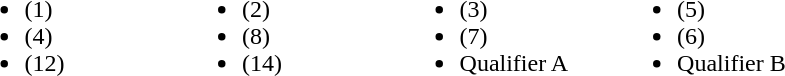<table>
<tr>
<td valign="top" width=20%><br><ul><li> (1)</li><li> (4)</li><li> (12)</li></ul></td>
<td valign="top" width=20%><br><ul><li> (2)</li><li> (8)</li><li> (14)</li></ul></td>
<td valign="top" width=20%><br><ul><li> (3)</li><li> (7)</li><li>Qualifier A</li></ul></td>
<td valign="top" width=20%><br><ul><li> (5)</li><li> (6)</li><li>Qualifier B</li></ul></td>
</tr>
</table>
